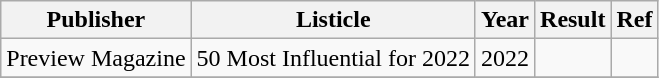<table class="wikitable sortable">
<tr>
<th>Publisher</th>
<th>Listicle</th>
<th>Year</th>
<th>Result</th>
<th>Ref</th>
</tr>
<tr>
<td>Preview Magazine</td>
<td>50 Most Influential for 2022</td>
<td>2022</td>
<td></td>
<td style="text-align:center;"></td>
</tr>
<tr>
</tr>
</table>
